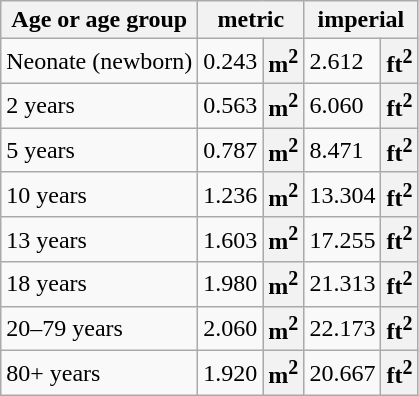<table class="wikitable">
<tr>
<th>Age or age group</th>
<th colspan="2">metric</th>
<th colspan="2">imperial</th>
</tr>
<tr>
<td>Neonate (newborn)</td>
<td>0.243</td>
<th>m<sup>2</sup></th>
<td>2.612</td>
<th>ft<sup>2</sup></th>
</tr>
<tr>
<td>2 years</td>
<td>0.563</td>
<th>m<sup>2</sup></th>
<td>6.060</td>
<th>ft<sup>2</sup></th>
</tr>
<tr>
<td>5 years</td>
<td>0.787</td>
<th>m<sup>2</sup></th>
<td>8.471</td>
<th>ft<sup>2</sup></th>
</tr>
<tr>
<td>10 years</td>
<td>1.236</td>
<th>m<sup>2</sup></th>
<td>13.304</td>
<th>ft<sup>2</sup></th>
</tr>
<tr>
<td>13 years</td>
<td>1.603</td>
<th>m<sup>2</sup></th>
<td>17.255</td>
<th>ft<sup>2</sup></th>
</tr>
<tr>
<td>18 years</td>
<td>1.980</td>
<th>m<sup>2</sup></th>
<td>21.313</td>
<th>ft<sup>2</sup></th>
</tr>
<tr>
<td>20–79 years</td>
<td>2.060</td>
<th>m<sup>2</sup></th>
<td>22.173</td>
<th>ft<sup>2</sup></th>
</tr>
<tr>
<td>80+ years</td>
<td>1.920</td>
<th>m<sup>2</sup></th>
<td>20.667</td>
<th>ft<sup>2</sup></th>
</tr>
</table>
